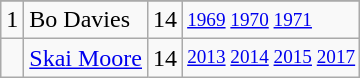<table class="wikitable">
<tr>
</tr>
<tr>
<td>1</td>
<td>Bo Davies</td>
<td>14</td>
<td style="font-size:80%;"><a href='#'>1969</a> <a href='#'>1970</a> <a href='#'>1971</a></td>
</tr>
<tr>
<td></td>
<td><a href='#'>Skai Moore</a></td>
<td>14</td>
<td style="font-size:80%;"><a href='#'>2013</a> <a href='#'>2014</a> <a href='#'>2015</a> <a href='#'>2017</a></td>
</tr>
</table>
